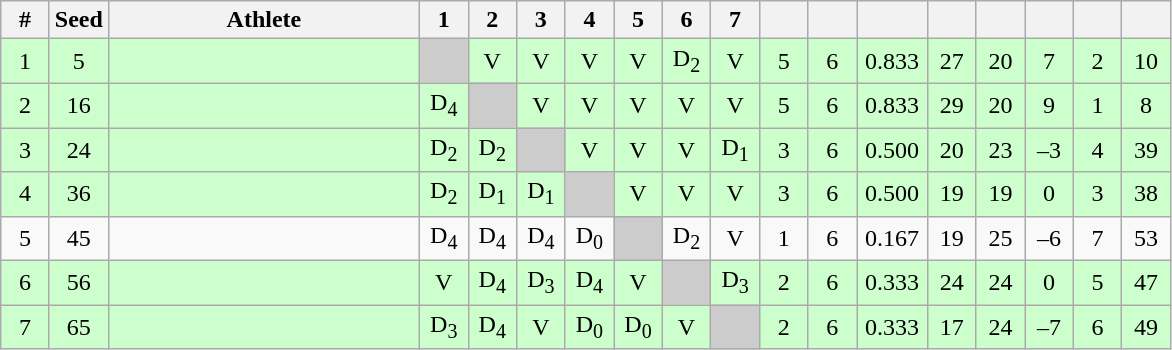<table class="wikitable" style="text-align:center">
<tr>
<th width="25">#</th>
<th width="25">Seed</th>
<th width="200">Athlete</th>
<th width="25">1</th>
<th width="25">2</th>
<th width="25">3</th>
<th width="25">4</th>
<th width="25">5</th>
<th width="25">6</th>
<th width="25">7</th>
<th width="25"></th>
<th width="25"></th>
<th width="40"></th>
<th width="25"></th>
<th width="25"></th>
<th width="25"></th>
<th width="25"></th>
<th width="25"></th>
</tr>
<tr bgcolor="#ccffcc">
<td>1</td>
<td>5</td>
<td align=left></td>
<td bgcolor="#cccccc"></td>
<td>V</td>
<td>V</td>
<td>V</td>
<td>V</td>
<td>D<sub>2</sub></td>
<td>V</td>
<td>5</td>
<td>6</td>
<td>0.833</td>
<td>27</td>
<td>20</td>
<td>7</td>
<td>2</td>
<td>10</td>
</tr>
<tr bgcolor="#ccffcc">
<td>2</td>
<td>16</td>
<td align=left></td>
<td>D<sub>4</sub></td>
<td bgcolor="#cccccc"></td>
<td>V</td>
<td>V</td>
<td>V</td>
<td>V</td>
<td>V</td>
<td>5</td>
<td>6</td>
<td>0.833</td>
<td>29</td>
<td>20</td>
<td>9</td>
<td>1</td>
<td>8</td>
</tr>
<tr bgcolor="#ccffcc">
<td>3</td>
<td>24</td>
<td align=left></td>
<td>D<sub>2</sub></td>
<td>D<sub>2</sub></td>
<td bgcolor="#cccccc"></td>
<td>V</td>
<td>V</td>
<td>V</td>
<td>D<sub>1</sub></td>
<td>3</td>
<td>6</td>
<td>0.500</td>
<td>20</td>
<td>23</td>
<td>–3</td>
<td>4</td>
<td>39</td>
</tr>
<tr bgcolor="#ccffcc">
<td>4</td>
<td>36</td>
<td align=left></td>
<td>D<sub>2</sub></td>
<td>D<sub>1</sub></td>
<td>D<sub>1</sub></td>
<td bgcolor="#cccccc"></td>
<td>V</td>
<td>V</td>
<td>V</td>
<td>3</td>
<td>6</td>
<td>0.500</td>
<td>19</td>
<td>19</td>
<td>0</td>
<td>3</td>
<td>38</td>
</tr>
<tr>
<td>5</td>
<td>45</td>
<td align=left></td>
<td>D<sub>4</sub></td>
<td>D<sub>4</sub></td>
<td>D<sub>4</sub></td>
<td>D<sub>0</sub></td>
<td bgcolor="#cccccc"></td>
<td>D<sub>2</sub></td>
<td>V</td>
<td>1</td>
<td>6</td>
<td>0.167</td>
<td>19</td>
<td>25</td>
<td>–6</td>
<td>7</td>
<td>53</td>
</tr>
<tr bgcolor="#ccffcc">
<td>6</td>
<td>56</td>
<td align=left></td>
<td>V</td>
<td>D<sub>4</sub></td>
<td>D<sub>3</sub></td>
<td>D<sub>4</sub></td>
<td>V</td>
<td bgcolor="#cccccc"></td>
<td>D<sub>3</sub></td>
<td>2</td>
<td>6</td>
<td>0.333</td>
<td>24</td>
<td>24</td>
<td>0</td>
<td>5</td>
<td>47</td>
</tr>
<tr bgcolor="#ccffcc">
<td>7</td>
<td>65</td>
<td align=left></td>
<td>D<sub>3</sub></td>
<td>D<sub>4</sub></td>
<td>V</td>
<td>D<sub>0</sub></td>
<td>D<sub>0</sub></td>
<td>V</td>
<td bgcolor="#cccccc"></td>
<td>2</td>
<td>6</td>
<td>0.333</td>
<td>17</td>
<td>24</td>
<td>–7</td>
<td>6</td>
<td>49</td>
</tr>
</table>
